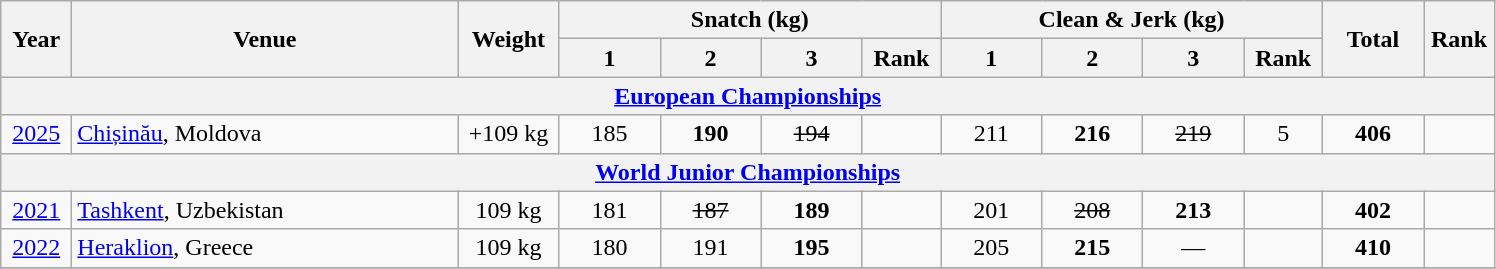<table class="wikitable" style="text-align:center;">
<tr>
<th rowspan=2 width=40>Year</th>
<th rowspan=2 width=250>Venue</th>
<th rowspan=2 width=60>Weight</th>
<th colspan=4>Snatch (kg)</th>
<th colspan=4>Clean & Jerk (kg)</th>
<th rowspan=2 width=60>Total</th>
<th rowspan=2 width=40>Rank</th>
</tr>
<tr>
<th width=60>1</th>
<th width=60>2</th>
<th width=60>3</th>
<th width=45>Rank</th>
<th width=60>1</th>
<th width=60>2</th>
<th width=60>3</th>
<th width=45>Rank</th>
</tr>
<tr>
<th colspan=13><a href='#'>European Championships</a></th>
</tr>
<tr>
<td><a href='#'>2025</a></td>
<td align="left"><a href='#'>Chișinău</a>, Moldova</td>
<td>+109 kg</td>
<td>185</td>
<td><strong>190</strong></td>
<td><s>194</s></td>
<td></td>
<td>211</td>
<td><strong>216</strong></td>
<td><s>219</s></td>
<td>5</td>
<td><strong>406</strong></td>
<td></td>
</tr>
<tr>
<th colspan=13><a href='#'>World Junior Championships</a></th>
</tr>
<tr>
<td><a href='#'>2021</a></td>
<td align=left><a href='#'>Tashkent</a>, Uzbekistan</td>
<td>109 kg</td>
<td>181</td>
<td><s>187</s></td>
<td><strong>189</strong></td>
<td></td>
<td>201</td>
<td><s>208</s></td>
<td><strong>213</strong></td>
<td></td>
<td><strong>402</strong></td>
<td></td>
</tr>
<tr>
<td><a href='#'>2022</a></td>
<td align=left><a href='#'>Heraklion</a>, Greece</td>
<td>109 kg</td>
<td>180</td>
<td>191</td>
<td><strong>195</strong></td>
<td></td>
<td>205</td>
<td><strong>215</strong></td>
<td>—</td>
<td></td>
<td><strong>410</strong></td>
<td></td>
</tr>
<tr>
</tr>
</table>
